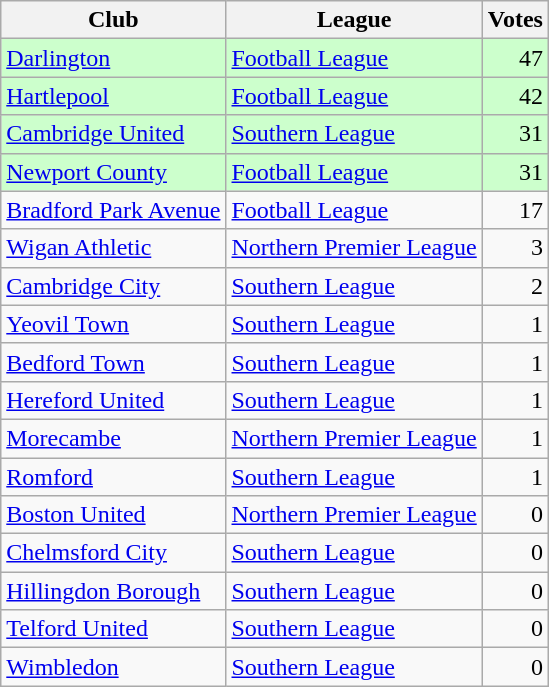<table class=wikitable style=text-align:left>
<tr>
<th>Club</th>
<th>League</th>
<th>Votes</th>
</tr>
<tr bgcolor=ccffcc>
<td><a href='#'>Darlington</a></td>
<td><a href='#'>Football League</a></td>
<td align=right>47</td>
</tr>
<tr bgcolor=ccffcc>
<td><a href='#'>Hartlepool</a></td>
<td><a href='#'>Football League</a></td>
<td align=right>42</td>
</tr>
<tr bgcolor=ccffcc>
<td><a href='#'>Cambridge United</a></td>
<td><a href='#'>Southern League</a></td>
<td align=right>31</td>
</tr>
<tr bgcolor=ccffcc>
<td><a href='#'>Newport County</a></td>
<td><a href='#'>Football League</a></td>
<td align=right>31</td>
</tr>
<tr>
<td><a href='#'>Bradford Park Avenue</a></td>
<td><a href='#'>Football League</a></td>
<td align=right>17</td>
</tr>
<tr>
<td><a href='#'>Wigan Athletic</a></td>
<td><a href='#'>Northern Premier League</a></td>
<td align=right>3</td>
</tr>
<tr>
<td><a href='#'>Cambridge City</a></td>
<td><a href='#'>Southern League</a></td>
<td align=right>2</td>
</tr>
<tr>
<td><a href='#'>Yeovil Town</a></td>
<td><a href='#'>Southern League</a></td>
<td align=right>1</td>
</tr>
<tr>
<td><a href='#'>Bedford Town</a></td>
<td><a href='#'>Southern League</a></td>
<td align=right>1</td>
</tr>
<tr>
<td><a href='#'>Hereford United</a></td>
<td><a href='#'>Southern League</a></td>
<td align=right>1</td>
</tr>
<tr>
<td><a href='#'>Morecambe</a></td>
<td><a href='#'>Northern Premier League</a></td>
<td align=right>1</td>
</tr>
<tr>
<td><a href='#'>Romford</a></td>
<td><a href='#'>Southern League</a></td>
<td align=right>1</td>
</tr>
<tr>
<td><a href='#'>Boston United</a></td>
<td><a href='#'>Northern Premier League</a></td>
<td align=right>0</td>
</tr>
<tr>
<td><a href='#'>Chelmsford City</a></td>
<td><a href='#'>Southern League</a></td>
<td align=right>0</td>
</tr>
<tr>
<td><a href='#'>Hillingdon Borough</a></td>
<td><a href='#'>Southern League</a></td>
<td align=right>0</td>
</tr>
<tr>
<td><a href='#'>Telford United</a></td>
<td><a href='#'>Southern League</a></td>
<td align=right>0</td>
</tr>
<tr>
<td><a href='#'>Wimbledon</a></td>
<td><a href='#'>Southern League</a></td>
<td align=right>0</td>
</tr>
</table>
